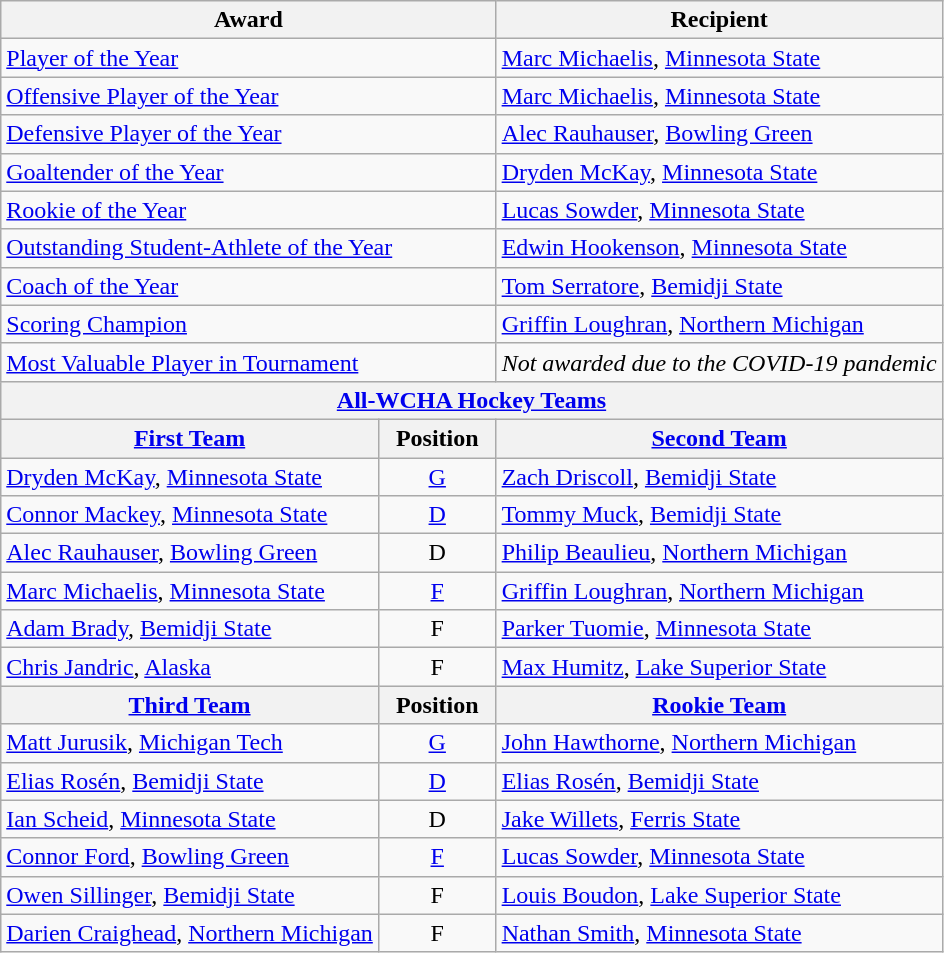<table class="wikitable">
<tr>
<th colspan=2>Award</th>
<th>Recipient</th>
</tr>
<tr>
<td colspan=2><a href='#'>Player of the Year</a></td>
<td><a href='#'>Marc Michaelis</a>, <a href='#'>Minnesota State</a></td>
</tr>
<tr>
<td colspan=2><a href='#'>Offensive Player of the Year</a></td>
<td><a href='#'>Marc Michaelis</a>, <a href='#'>Minnesota State</a></td>
</tr>
<tr>
<td colspan=2><a href='#'>Defensive Player of the Year</a></td>
<td><a href='#'>Alec Rauhauser</a>, <a href='#'>Bowling Green</a></td>
</tr>
<tr>
<td colspan=2><a href='#'>Goaltender of the Year</a></td>
<td><a href='#'>Dryden McKay</a>, <a href='#'>Minnesota State</a></td>
</tr>
<tr>
<td colspan=2><a href='#'>Rookie of the Year</a></td>
<td><a href='#'>Lucas Sowder</a>, <a href='#'>Minnesota State</a></td>
</tr>
<tr>
<td colspan=2><a href='#'>Outstanding Student-Athlete of the Year</a></td>
<td><a href='#'>Edwin Hookenson</a>, <a href='#'>Minnesota State</a></td>
</tr>
<tr>
<td colspan=2><a href='#'>Coach of the Year</a></td>
<td><a href='#'>Tom Serratore</a>, <a href='#'>Bemidji State</a></td>
</tr>
<tr>
<td colspan=2><a href='#'>Scoring Champion</a></td>
<td><a href='#'>Griffin Loughran</a>, <a href='#'>Northern Michigan</a></td>
</tr>
<tr>
<td colspan=2><a href='#'>Most Valuable Player in Tournament</a></td>
<td><em>Not awarded due to the COVID-19 pandemic</em></td>
</tr>
<tr>
<th colspan=3><a href='#'>All-WCHA Hockey Teams</a></th>
</tr>
<tr>
<th><a href='#'>First Team</a></th>
<th>  Position  </th>
<th><a href='#'>Second Team</a></th>
</tr>
<tr>
<td><a href='#'>Dryden McKay</a>, <a href='#'>Minnesota State</a></td>
<td align=center><a href='#'>G</a></td>
<td><a href='#'>Zach Driscoll</a>, <a href='#'>Bemidji State</a></td>
</tr>
<tr>
<td><a href='#'>Connor Mackey</a>, <a href='#'>Minnesota State</a></td>
<td align=center><a href='#'>D</a></td>
<td><a href='#'>Tommy Muck</a>, <a href='#'>Bemidji State</a></td>
</tr>
<tr>
<td><a href='#'>Alec Rauhauser</a>, <a href='#'>Bowling Green</a></td>
<td align=center>D</td>
<td><a href='#'>Philip Beaulieu</a>, <a href='#'>Northern Michigan</a></td>
</tr>
<tr>
<td><a href='#'>Marc Michaelis</a>, <a href='#'>Minnesota State</a></td>
<td align=center><a href='#'>F</a></td>
<td><a href='#'>Griffin Loughran</a>, <a href='#'>Northern Michigan</a></td>
</tr>
<tr>
<td><a href='#'>Adam Brady</a>, <a href='#'>Bemidji State</a></td>
<td align=center>F</td>
<td><a href='#'>Parker Tuomie</a>, <a href='#'>Minnesota State</a></td>
</tr>
<tr>
<td><a href='#'>Chris Jandric</a>, <a href='#'>Alaska</a></td>
<td align=center>F</td>
<td><a href='#'>Max Humitz</a>, <a href='#'>Lake Superior State</a></td>
</tr>
<tr>
<th><a href='#'>Third Team</a></th>
<th>  Position  </th>
<th><a href='#'>Rookie Team</a></th>
</tr>
<tr>
<td><a href='#'>Matt Jurusik</a>, <a href='#'>Michigan Tech</a></td>
<td align=center><a href='#'>G</a></td>
<td><a href='#'>John Hawthorne</a>, <a href='#'>Northern Michigan</a></td>
</tr>
<tr>
<td><a href='#'>Elias Rosén</a>, <a href='#'>Bemidji State</a></td>
<td align=center><a href='#'>D</a></td>
<td><a href='#'>Elias Rosén</a>, <a href='#'>Bemidji State</a></td>
</tr>
<tr>
<td><a href='#'>Ian Scheid</a>, <a href='#'>Minnesota State</a></td>
<td align=center>D</td>
<td><a href='#'>Jake Willets</a>, <a href='#'>Ferris State</a></td>
</tr>
<tr>
<td><a href='#'>Connor Ford</a>, <a href='#'>Bowling Green</a></td>
<td align=center><a href='#'>F</a></td>
<td><a href='#'>Lucas Sowder</a>, <a href='#'>Minnesota State</a></td>
</tr>
<tr>
<td><a href='#'>Owen Sillinger</a>, <a href='#'>Bemidji State</a></td>
<td align=center>F</td>
<td><a href='#'>Louis Boudon</a>, <a href='#'>Lake Superior State</a></td>
</tr>
<tr>
<td><a href='#'>Darien Craighead</a>, <a href='#'>Northern Michigan</a></td>
<td align=center>F</td>
<td><a href='#'>Nathan Smith</a>, <a href='#'>Minnesota State</a></td>
</tr>
</table>
